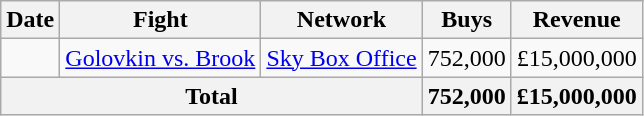<table class="wikitable">
<tr>
<th>Date</th>
<th>Fight</th>
<th>Network</th>
<th>Buys</th>
<th>Revenue</th>
</tr>
<tr>
<td></td>
<td><a href='#'>Golovkin vs. Brook</a></td>
<td><a href='#'>Sky Box Office</a></td>
<td>752,000</td>
<td>£15,000,000</td>
</tr>
<tr>
<th colspan="3">Total</th>
<th>752,000</th>
<th>£15,000,000</th>
</tr>
</table>
